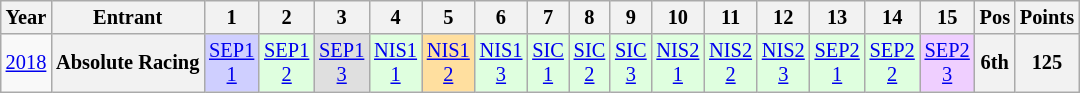<table class="wikitable" style="text-align:center; font-size:85%">
<tr>
<th>Year</th>
<th>Entrant</th>
<th>1</th>
<th>2</th>
<th>3</th>
<th>4</th>
<th>5</th>
<th>6</th>
<th>7</th>
<th>8</th>
<th>9</th>
<th>10</th>
<th>11</th>
<th>12</th>
<th>13</th>
<th>14</th>
<th>15</th>
<th>Pos</th>
<th>Points</th>
</tr>
<tr>
<td><a href='#'>2018</a></td>
<th nowrap>Absolute Racing</th>
<td style="background:#CFCFFF;"><a href='#'>SEP1<br>1</a><br></td>
<td style="background:#DFFFDF;"><a href='#'>SEP1<br>2</a><br></td>
<td style="background:#DFDFDF;"><a href='#'>SEP1<br>3</a><br></td>
<td style="background:#DFFFDF;"><a href='#'>NIS1<br>1</a><br></td>
<td style="background:#FFDF9F;"><a href='#'>NIS1<br>2</a><br></td>
<td style="background:#DFFFDF;"><a href='#'>NIS1<br>3</a><br></td>
<td style="background:#DFFFDF;"><a href='#'>SIC<br>1</a><br></td>
<td style="background:#DFFFDF;"><a href='#'>SIC<br>2</a><br></td>
<td style="background:#DFFFDF;"><a href='#'>SIC<br>3</a><br></td>
<td style="background:#DFFFDF;"><a href='#'>NIS2<br>1</a><br></td>
<td style="background:#DFFFDF;"><a href='#'>NIS2<br>2</a><br></td>
<td style="background:#DFFFDF;"><a href='#'>NIS2<br>3</a><br></td>
<td style="background:#DFFFDF;"><a href='#'>SEP2<br>1</a><br></td>
<td style="background:#DFFFDF;"><a href='#'>SEP2<br>2</a><br></td>
<td style="background:#EFCFFF;"><a href='#'>SEP2<br>3</a><br></td>
<th>6th</th>
<th>125</th>
</tr>
</table>
